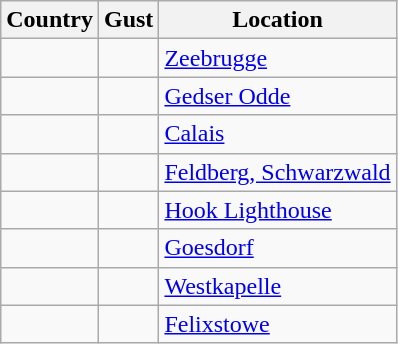<table class="wikitable sortable">
<tr>
<th>Country</th>
<th>Gust</th>
<th>Location</th>
</tr>
<tr>
<td></td>
<td></td>
<td><a href='#'>Zeebrugge</a></td>
</tr>
<tr>
<td></td>
<td></td>
<td><a href='#'>Gedser Odde</a></td>
</tr>
<tr>
<td></td>
<td></td>
<td><a href='#'>Calais</a></td>
</tr>
<tr>
<td></td>
<td></td>
<td><a href='#'>Feldberg, Schwarzwald</a></td>
</tr>
<tr>
<td></td>
<td></td>
<td><a href='#'>Hook Lighthouse</a></td>
</tr>
<tr>
<td></td>
<td></td>
<td><a href='#'>Goesdorf</a></td>
</tr>
<tr>
<td></td>
<td></td>
<td><a href='#'>Westkapelle</a></td>
</tr>
<tr>
<td></td>
<td></td>
<td><a href='#'>Felixstowe</a></td>
</tr>
</table>
